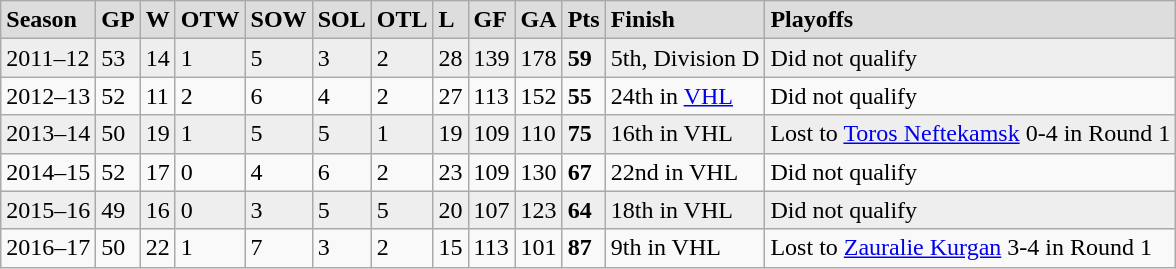<table class="wikitable">
<tr style="font-weight:bold; background:#ddd;"|>
<td><strong>Season</strong></td>
<td><strong>GP</strong></td>
<td><strong>W</strong></td>
<td><strong>OTW</strong></td>
<td><strong>SOW</strong></td>
<td><strong>SOL</strong></td>
<td><strong>OTL</strong></td>
<td><strong>L</strong></td>
<td><strong>GF</strong></td>
<td><strong>GA</strong></td>
<td><strong>Pts</strong></td>
<td><strong>Finish</strong></td>
<td><strong>Playoffs</strong></td>
</tr>
<tr style="background:#eee;">
<td>2011–12</td>
<td>53</td>
<td>14</td>
<td>1</td>
<td>5</td>
<td>3</td>
<td>2</td>
<td>28</td>
<td>139</td>
<td>178</td>
<td><strong>59</strong></td>
<td>5th, Division D</td>
<td>Did not qualify</td>
</tr>
<tr>
<td>2012–13</td>
<td>52</td>
<td>11</td>
<td>2</td>
<td>6</td>
<td>4</td>
<td>2</td>
<td>27</td>
<td>113</td>
<td>152</td>
<td><strong>55</strong></td>
<td>24th in <a href='#'>VHL</a></td>
<td>Did not qualify</td>
</tr>
<tr style="background:#eee;">
<td>2013–14</td>
<td>50</td>
<td>19</td>
<td>1</td>
<td>5</td>
<td>5</td>
<td>1</td>
<td>19</td>
<td>109</td>
<td>110</td>
<td><strong>75</strong></td>
<td>16th in VHL</td>
<td>Lost to <a href='#'>Toros Neftekamsk</a> 0-4 in Round 1</td>
</tr>
<tr>
<td>2014–15</td>
<td>52</td>
<td>17</td>
<td>0</td>
<td>4</td>
<td>6</td>
<td>2</td>
<td>23</td>
<td>109</td>
<td>130</td>
<td><strong>67</strong></td>
<td>22nd in VHL</td>
<td>Did not qualify</td>
</tr>
<tr style="background:#eee;">
<td>2015–16</td>
<td>49</td>
<td>16</td>
<td>0</td>
<td>3</td>
<td>5</td>
<td>5</td>
<td>20</td>
<td>107</td>
<td>123</td>
<td><strong>64</strong></td>
<td>18th in VHL</td>
<td>Did not qualify</td>
</tr>
<tr>
<td>2016–17</td>
<td>50</td>
<td>22</td>
<td>1</td>
<td>7</td>
<td>3</td>
<td>2</td>
<td>15</td>
<td>113</td>
<td>101</td>
<td><strong>87</strong></td>
<td>9th in VHL</td>
<td>Lost to <a href='#'>Zauralie Kurgan</a> 3-4 in Round 1</td>
</tr>
</table>
